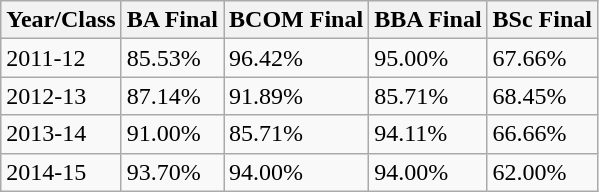<table class="wikitable">
<tr>
<th>Year/Class</th>
<th>BA Final</th>
<th>BCOM Final</th>
<th>BBA Final</th>
<th>BSc Final</th>
</tr>
<tr>
<td>2011-12</td>
<td>85.53%</td>
<td>96.42%</td>
<td>95.00%</td>
<td>67.66%</td>
</tr>
<tr>
<td>2012-13</td>
<td>87.14%</td>
<td>91.89%</td>
<td>85.71%</td>
<td>68.45%</td>
</tr>
<tr>
<td>2013-14</td>
<td>91.00%</td>
<td>85.71%</td>
<td>94.11%</td>
<td>66.66%</td>
</tr>
<tr>
<td>2014-15</td>
<td>93.70%</td>
<td>94.00%</td>
<td>94.00%</td>
<td>62.00%</td>
</tr>
</table>
